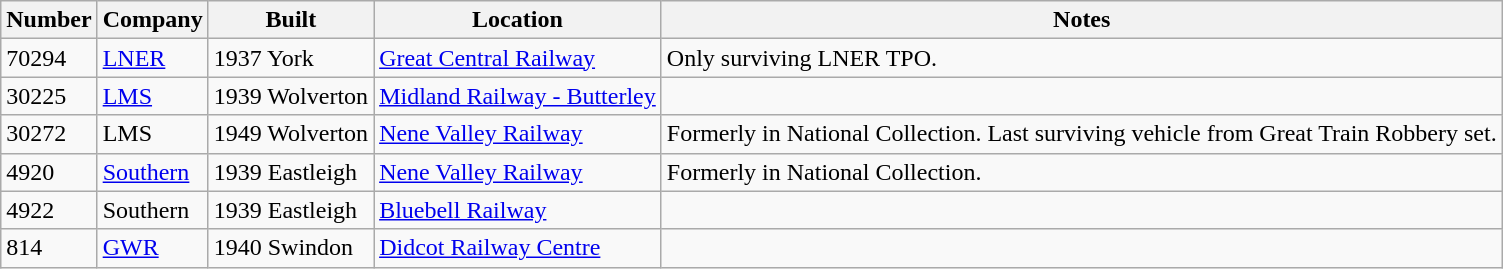<table class="wikitable">
<tr>
<th>Number</th>
<th>Company</th>
<th>Built</th>
<th>Location</th>
<th>Notes</th>
</tr>
<tr>
<td>70294</td>
<td><a href='#'>LNER</a></td>
<td>1937 York</td>
<td><a href='#'>Great Central Railway</a></td>
<td>Only surviving LNER TPO.</td>
</tr>
<tr>
<td>30225</td>
<td><a href='#'>LMS</a></td>
<td>1939 Wolverton</td>
<td><a href='#'>Midland Railway - Butterley</a></td>
<td></td>
</tr>
<tr>
<td>30272</td>
<td>LMS</td>
<td>1949 Wolverton</td>
<td><a href='#'>Nene Valley Railway</a></td>
<td>Formerly in National Collection.  Last surviving vehicle from Great Train Robbery set.</td>
</tr>
<tr>
<td>4920</td>
<td><a href='#'>Southern</a></td>
<td>1939 Eastleigh</td>
<td><a href='#'>Nene Valley Railway</a></td>
<td>Formerly in National Collection.</td>
</tr>
<tr>
<td>4922</td>
<td>Southern</td>
<td>1939 Eastleigh</td>
<td><a href='#'>Bluebell Railway</a></td>
<td></td>
</tr>
<tr>
<td>814</td>
<td><a href='#'>GWR</a></td>
<td>1940 Swindon</td>
<td><a href='#'>Didcot Railway Centre</a></td>
<td></td>
</tr>
</table>
